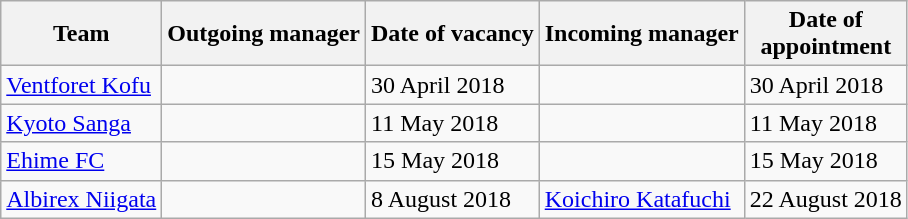<table class="wikitable sortable">
<tr>
<th>Team</th>
<th>Outgoing manager</th>
<th>Date of vacancy</th>
<th>Incoming manager</th>
<th>Date of<br>appointment</th>
</tr>
<tr>
<td><a href='#'>Ventforet Kofu</a></td>
<td> </td>
<td>30 April 2018</td>
<td> </td>
<td>30 April 2018</td>
</tr>
<tr>
<td><a href='#'>Kyoto Sanga</a></td>
<td> </td>
<td>11 May 2018</td>
<td> </td>
<td>11 May 2018</td>
</tr>
<tr>
<td><a href='#'>Ehime FC</a></td>
<td> </td>
<td>15 May 2018</td>
<td> </td>
<td>15 May 2018</td>
</tr>
<tr>
<td><a href='#'>Albirex Niigata</a></td>
<td> </td>
<td>8 August 2018</td>
<td> <a href='#'>Koichiro Katafuchi</a></td>
<td>22 August 2018</td>
</tr>
</table>
